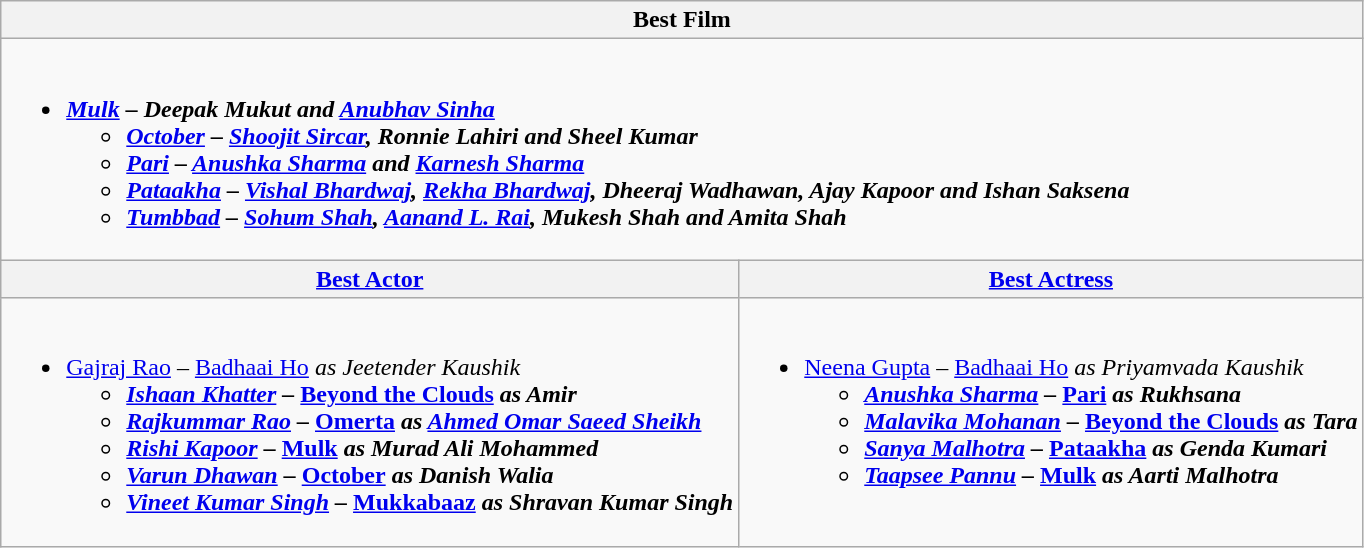<table class="wikitable">
<tr>
<th colspan=2>Best Film</th>
</tr>
<tr>
<td colspan=2><br><ul><li><strong><em><a href='#'>Mulk</a><em> – Deepak Mukut and <a href='#'>Anubhav Sinha</a><strong><ul><li></em><a href='#'>October</a><em> – <a href='#'>Shoojit Sircar</a>, Ronnie Lahiri and Sheel Kumar</li><li></em><a href='#'>Pari</a><em> – <a href='#'>Anushka Sharma</a> and <a href='#'>Karnesh Sharma</a></li><li></em><a href='#'>Pataakha</a><em> – <a href='#'>Vishal Bhardwaj</a>, <a href='#'>Rekha Bhardwaj</a>, Dheeraj Wadhawan, Ajay Kapoor and Ishan Saksena</li><li></em><a href='#'>Tumbbad</a><em> – <a href='#'>Sohum Shah</a>, <a href='#'>Aanand L. Rai</a>, Mukesh Shah and Amita Shah</li></ul></li></ul></td>
</tr>
<tr>
<th><a href='#'>Best Actor</a></th>
<th><a href='#'>Best Actress</a></th>
</tr>
<tr>
<td valign="top"><br><ul><li></strong><a href='#'>Gajraj Rao</a> – </em><a href='#'>Badhaai Ho</a><em> as Jeetender Kaushik<strong><ul><li><a href='#'>Ishaan Khatter</a> – </em><a href='#'>Beyond the Clouds</a><em> as Amir</li><li><a href='#'>Rajkummar Rao</a> – </em><a href='#'>Omerta</a><em> as <a href='#'>Ahmed Omar Saeed Sheikh</a></li><li><a href='#'>Rishi Kapoor</a> – </em><a href='#'>Mulk</a><em> as Murad Ali Mohammed</li><li><a href='#'>Varun Dhawan</a> – </em><a href='#'>October</a><em> as Danish Walia</li><li><a href='#'>Vineet Kumar Singh</a> – </em><a href='#'>Mukkabaaz</a><em> as Shravan Kumar Singh</li></ul></li></ul></td>
<td valign="top"><br><ul><li></strong><a href='#'>Neena Gupta</a> – </em><a href='#'>Badhaai Ho</a><em> as Priyamvada Kaushik<strong><ul><li><a href='#'>Anushka Sharma</a> – </em><a href='#'>Pari</a><em> as Rukhsana</li><li><a href='#'>Malavika Mohanan</a> – </em><a href='#'>Beyond the Clouds</a><em> as Tara</li><li><a href='#'>Sanya Malhotra</a> – </em><a href='#'>Pataakha</a><em> as Genda Kumari</li><li><a href='#'>Taapsee Pannu</a> – </em><a href='#'>Mulk</a><em> as Aarti Malhotra</li></ul></li></ul></td>
</tr>
</table>
